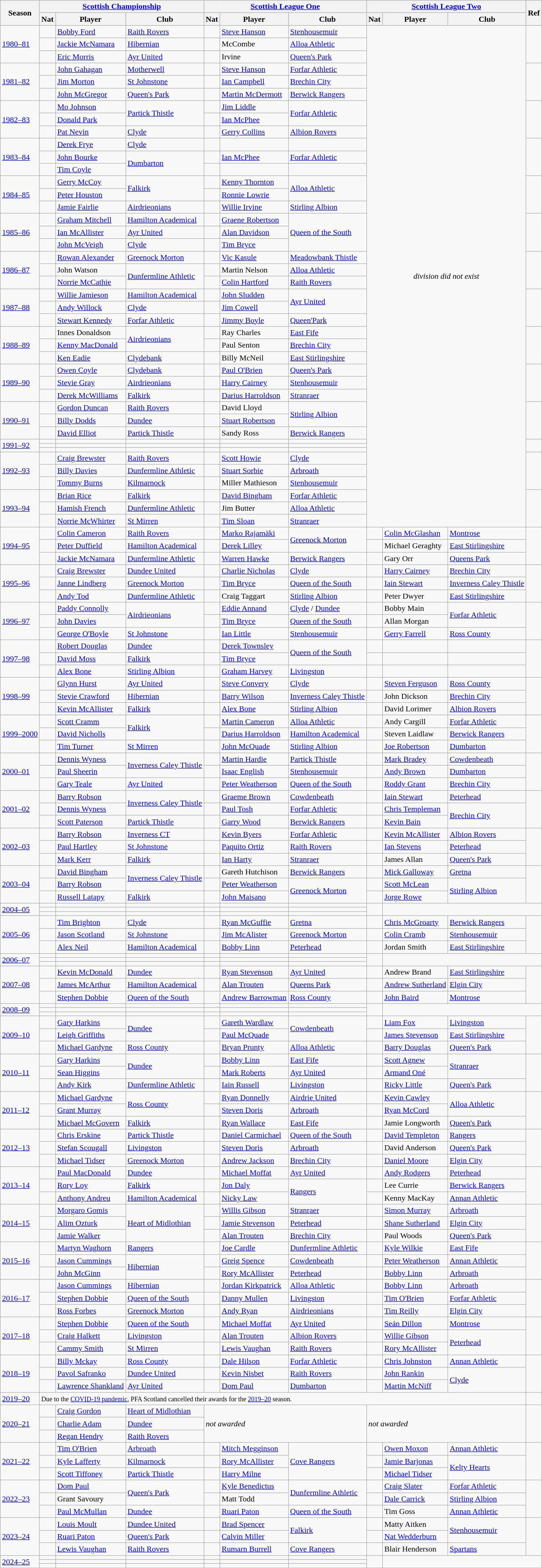<table class="wikitable" style="text-align: left;">
<tr>
<th rowspan = "2">Season</th>
<th colspan="3"><a href='#'>Scottish Championship</a></th>
<th colspan="3"><a href='#'>Scottish League One</a></th>
<th colspan="3"><a href='#'>Scottish League Two</a></th>
<th rowspan="2">Ref</th>
</tr>
<tr>
<th>Nat</th>
<th>Player</th>
<th>Club</th>
<th>Nat</th>
<th>Player</th>
<th>Club</th>
<th>Nat</th>
<th>Player</th>
<th>Club</th>
</tr>
<tr>
<td rowspan = "3"><a href='#'>1980–81</a></td>
<td></td>
<td><a href='#'>Bobby Ford</a></td>
<td><a href='#'>Raith Rovers</a></td>
<td></td>
<td><a href='#'>Steve Hanson</a></td>
<td><a href='#'>Stenhousemuir</a></td>
<td colspan="3" rowspan="42" style="text-align: center;"><em>division did not exist</em></td>
<td rowspan = "3"></td>
</tr>
<tr>
<td></td>
<td><a href='#'>Jackie McNamara</a></td>
<td><a href='#'>Hibernian</a></td>
<td></td>
<td>McCombe</td>
<td><a href='#'>Alloa Athletic</a></td>
</tr>
<tr>
<td></td>
<td><a href='#'>Eric Morris</a></td>
<td><a href='#'>Ayr United</a></td>
<td></td>
<td>Irvine</td>
<td><a href='#'>Queen's Park</a></td>
</tr>
<tr>
<td rowspan = "3"><a href='#'>1981–82</a></td>
<td></td>
<td><a href='#'>John Gahagan</a></td>
<td><a href='#'>Motherwell</a></td>
<td></td>
<td><a href='#'>Steve Hanson</a></td>
<td><a href='#'>Forfar Athletic</a></td>
<td rowspan = "3"></td>
</tr>
<tr>
<td></td>
<td><a href='#'>Jim Morton</a></td>
<td><a href='#'>St Johnstone</a></td>
<td></td>
<td><a href='#'>Ian Campbell</a></td>
<td><a href='#'>Brechin City</a></td>
</tr>
<tr>
<td></td>
<td><a href='#'>John McGregor</a></td>
<td><a href='#'>Queen's Park</a></td>
<td></td>
<td><a href='#'>Martin McDermott</a></td>
<td><a href='#'>Berwick Rangers</a></td>
</tr>
<tr>
<td rowspan = "3"><a href='#'>1982–83</a></td>
<td></td>
<td><a href='#'>Mo Johnson</a></td>
<td rowspan = "2"><a href='#'>Partick Thistle</a></td>
<td></td>
<td><a href='#'>Jim Liddle</a></td>
<td rowspan = "2"><a href='#'>Forfar Athletic</a></td>
<td rowspan = "3"></td>
</tr>
<tr>
<td></td>
<td><a href='#'>Donald Park</a></td>
<td></td>
<td><a href='#'>Ian McPhee</a></td>
</tr>
<tr>
<td></td>
<td><a href='#'>Pat Nevin</a></td>
<td><a href='#'>Clyde</a></td>
<td></td>
<td><a href='#'>Gerry Collins</a></td>
<td><a href='#'>Albion Rovers</a></td>
</tr>
<tr>
<td rowspan = "3"><a href='#'>1983–84</a></td>
<td></td>
<td><a href='#'>Derek Frye</a></td>
<td><a href='#'>Clyde</a></td>
<td></td>
<td></td>
<td></td>
<td rowspan = "3"></td>
</tr>
<tr>
<td></td>
<td><a href='#'>John Bourke</a></td>
<td rowspan = "2"><a href='#'>Dumbarton</a></td>
<td></td>
<td><a href='#'>Ian  McPhee</a></td>
<td><a href='#'>Forfar Athletic</a></td>
</tr>
<tr>
<td></td>
<td><a href='#'>Tim Coyle</a></td>
<td></td>
<td></td>
<td></td>
</tr>
<tr>
<td rowspan = "3"><a href='#'>1984–85</a></td>
<td></td>
<td><a href='#'>Gerry McCoy</a></td>
<td rowspan = "2"><a href='#'>Falkirk</a></td>
<td></td>
<td><a href='#'>Kenny Thornton</a></td>
<td rowspan = "2"><a href='#'>Alloa Athletic</a></td>
<td rowspan = "3"></td>
</tr>
<tr>
<td></td>
<td><a href='#'>Peter Houston</a></td>
<td></td>
<td><a href='#'>Ronnie Lowrie</a></td>
</tr>
<tr>
<td></td>
<td><a href='#'>Jamie Fairlie</a></td>
<td><a href='#'>Airdrieonians</a></td>
<td></td>
<td><a href='#'>Willie Irvine</a></td>
<td><a href='#'>Stirling Albion</a></td>
</tr>
<tr>
<td rowspan = "3"><a href='#'>1985–86</a></td>
<td></td>
<td><a href='#'>Graham Mitchell</a></td>
<td><a href='#'>Hamilton Academical</a></td>
<td></td>
<td><a href='#'>Graene Robertson</a></td>
<td rowspan = "3"><a href='#'>Queen of the South</a></td>
<td rowspan = "3"></td>
</tr>
<tr>
<td></td>
<td><a href='#'>Ian McAllister</a></td>
<td><a href='#'>Ayr United</a></td>
<td></td>
<td><a href='#'>Alan Davidson</a></td>
</tr>
<tr>
<td></td>
<td><a href='#'>John McVeigh</a></td>
<td><a href='#'>Clyde</a></td>
<td></td>
<td><a href='#'>Tim Bryce</a></td>
</tr>
<tr>
<td rowspan = "3"><a href='#'>1986–87</a></td>
<td></td>
<td><a href='#'>Rowan Alexander</a></td>
<td><a href='#'>Greenock Morton</a></td>
<td></td>
<td><a href='#'>Vic Kasule</a></td>
<td><a href='#'>Meadowbank Thistle</a></td>
<td rowspan = "3"></td>
</tr>
<tr>
<td></td>
<td>John Watson</td>
<td rowspan = "2"><a href='#'>Dunfermline Athletic</a></td>
<td></td>
<td>Martin Nelson</td>
<td><a href='#'>Alloa Athletic</a></td>
</tr>
<tr>
<td></td>
<td><a href='#'>Norrie McCathie</a></td>
<td></td>
<td><a href='#'>Colin Hartford</a></td>
<td><a href='#'>Raith Rovers</a></td>
</tr>
<tr>
<td rowspan = "3"><a href='#'>1987–88</a></td>
<td></td>
<td><a href='#'>Willie Jamieson</a></td>
<td><a href='#'>Hamilton Academical</a></td>
<td></td>
<td><a href='#'>John Sludden</a></td>
<td rowspan = "2"><a href='#'>Ayr United</a></td>
<td rowspan = "3"></td>
</tr>
<tr>
<td></td>
<td><a href='#'>Andy Willock</a></td>
<td><a href='#'>Clyde</a></td>
<td></td>
<td><a href='#'>Jim Cowell</a></td>
</tr>
<tr>
<td></td>
<td><a href='#'>Stewart Kennedy</a></td>
<td><a href='#'>Forfar Athletic</a></td>
<td></td>
<td><a href='#'>Jimmy Boyle</a></td>
<td><a href='#'>Queen'Park</a></td>
</tr>
<tr>
<td rowspan = "3"><a href='#'>1988–89</a></td>
<td></td>
<td>Innes Donaldson</td>
<td rowspan = "2"><a href='#'>Airdrieonians</a></td>
<td></td>
<td>Ray Charles</td>
<td><a href='#'>East Fife</a></td>
<td rowspan = "3"></td>
</tr>
<tr>
<td></td>
<td><a href='#'>Kenny MacDonald</a></td>
<td></td>
<td>Paul Senton</td>
<td><a href='#'>Brechin City</a></td>
</tr>
<tr>
<td></td>
<td><a href='#'>Ken Eadie</a></td>
<td><a href='#'>Clydebank</a></td>
<td></td>
<td>Billy McNeil</td>
<td><a href='#'>East Stirlingshire</a></td>
</tr>
<tr>
<td rowspan = "3"><a href='#'>1989–90</a></td>
<td></td>
<td><a href='#'>Owen Coyle</a></td>
<td><a href='#'>Clydebank</a></td>
<td></td>
<td><a href='#'>Paul O'Brien</a></td>
<td><a href='#'>Queen's Park</a></td>
<td rowspan = "3"></td>
</tr>
<tr>
<td></td>
<td><a href='#'>Stevie Gray</a></td>
<td><a href='#'>Airdrieonians</a></td>
<td></td>
<td><a href='#'>Harry Cairney</a></td>
<td><a href='#'>Stenhousemuir</a></td>
</tr>
<tr>
<td></td>
<td><a href='#'>Derek McWilliams</a></td>
<td><a href='#'>Falkirk</a></td>
<td></td>
<td><a href='#'>Darius Harroldson</a></td>
<td><a href='#'>Stranraer</a></td>
</tr>
<tr>
<td rowspan = "3"><a href='#'>1990–91</a></td>
<td></td>
<td><a href='#'>Gordon Duncan</a></td>
<td><a href='#'>Raith Rovers</a></td>
<td></td>
<td>David Lloyd</td>
<td rowspan = "2"><a href='#'>Stirling Albion</a></td>
<td rowspan = "3"></td>
</tr>
<tr>
<td></td>
<td><a href='#'>Billy Dodds</a></td>
<td><a href='#'>Dundee</a></td>
<td></td>
<td><a href='#'>Stuart Robertson</a></td>
</tr>
<tr>
<td></td>
<td><a href='#'>David Elliot</a></td>
<td><a href='#'>Partick Thistle</a></td>
<td></td>
<td>Sandy Ross</td>
<td><a href='#'>Berwick Rangers</a></td>
</tr>
<tr>
<td rowspan = "3"><a href='#'>1991–92</a></td>
<td></td>
<td></td>
<td></td>
<td></td>
<td></td>
<td></td>
<td rowspan = "3"></td>
</tr>
<tr>
<td></td>
<td></td>
<td></td>
<td></td>
<td></td>
<td></td>
</tr>
<tr>
<td></td>
<td></td>
<td></td>
<td></td>
<td></td>
<td></td>
</tr>
<tr>
<td rowspan = "3"><a href='#'>1992–93</a></td>
<td></td>
<td><a href='#'>Craig Brewster</a></td>
<td><a href='#'>Raith Rovers</a></td>
<td></td>
<td><a href='#'>Scott Howie</a></td>
<td><a href='#'>Clyde</a></td>
<td rowspan = "3"></td>
</tr>
<tr>
<td></td>
<td><a href='#'>Billy Davies</a></td>
<td><a href='#'>Dunfermline Athletic</a></td>
<td></td>
<td><a href='#'>Stuart Sorbie</a></td>
<td><a href='#'>Arbroath</a></td>
</tr>
<tr>
<td></td>
<td><a href='#'>Tommy Burns</a></td>
<td><a href='#'>Kilmarnock</a></td>
<td></td>
<td>Miller Mathieson</td>
<td><a href='#'>Stenhousemuir</a></td>
</tr>
<tr>
<td rowspan = "3"><a href='#'>1993–94</a></td>
<td></td>
<td><a href='#'>Brian Rice</a></td>
<td><a href='#'>Falkirk</a></td>
<td></td>
<td><a href='#'>David Bingham</a></td>
<td><a href='#'>Forfar Athletic</a></td>
<td rowspan = "3"></td>
</tr>
<tr>
<td></td>
<td><a href='#'>Hamish French</a></td>
<td><a href='#'>Dunfermline Athletic</a></td>
<td></td>
<td>Jim Butter</td>
<td><a href='#'>Alloa Athletic</a></td>
</tr>
<tr>
<td></td>
<td><a href='#'>Norrie McWhirter</a></td>
<td><a href='#'> St Mirren</a></td>
<td></td>
<td><a href='#'>Tim Sloan</a></td>
<td><a href='#'>Stranraer</a></td>
</tr>
<tr>
<td rowspan = "3"><a href='#'>1994–95</a></td>
<td></td>
<td><a href='#'>Colin Cameron</a></td>
<td><a href='#'>Raith Rovers</a></td>
<td></td>
<td><a href='#'>Marko Rajamäki</a></td>
<td rowspan = "2"><a href='#'>Greenock Morton</a></td>
<td></td>
<td><a href='#'>Colin McGlashan</a></td>
<td><a href='#'> Montrose</a></td>
<td rowspan = "3"></td>
</tr>
<tr>
<td></td>
<td><a href='#'>Peter Duffield</a></td>
<td><a href='#'>Hamilton Academical</a></td>
<td></td>
<td><a href='#'>Derek Lilley</a></td>
<td></td>
<td>Michael Geraghty</td>
<td><a href='#'>East Stirlingshire</a></td>
</tr>
<tr>
<td></td>
<td><a href='#'>Jackie McNamara</a></td>
<td><a href='#'>Dunfermline Athletic</a></td>
<td></td>
<td><a href='#'>Warren Hawke</a></td>
<td><a href='#'>Berwick Rangers</a></td>
<td></td>
<td>Gary Orr</td>
<td><a href='#'>Queens Park</a></td>
</tr>
<tr>
<td rowspan = "3"><a href='#'>1995–96</a></td>
<td></td>
<td><a href='#'>Craig Brewster</a></td>
<td><a href='#'>Dundee United</a></td>
<td></td>
<td><a href='#'>Charlie Nicholas</a></td>
<td><a href='#'>Clyde</a></td>
<td></td>
<td><a href='#'>Harry Cairney</a></td>
<td><a href='#'>Brechin City</a></td>
<td rowspan = "3"></td>
</tr>
<tr>
<td></td>
<td><a href='#'>Janne Lindberg</a></td>
<td><a href='#'>Greenock Morton</a></td>
<td></td>
<td><a href='#'>Tim Bryce</a></td>
<td><a href='#'>Queen of the South</a></td>
<td></td>
<td><a href='#'>Iain Stewart</a></td>
<td><a href='#'>Inverness Caley Thistle</a></td>
</tr>
<tr>
<td></td>
<td><a href='#'>Andy Tod</a></td>
<td><a href='#'>Dunfermline Athletic</a></td>
<td></td>
<td>Craig Taggart</td>
<td><a href='#'>Stirling Albion</a></td>
<td></td>
<td>Peter Dwyer</td>
<td><a href='#'>East Stirlingshire</a></td>
</tr>
<tr>
<td rowspan = 3"><a href='#'>1996–97</a></td>
<td></td>
<td><a href='#'>Paddy Connolly</a></td>
<td rowspan = "2"><a href='#'>Airdrieonians</a></td>
<td></td>
<td><a href='#'>Eddie Annand</a></td>
<td><a href='#'>Clyde</a> / <a href='#'>Dundee</a></td>
<td></td>
<td>Bobby Main</td>
<td rowspan = "2"><a href='#'>Forfar Athletic</a></td>
<td rowspan = 3"></td>
</tr>
<tr>
<td></td>
<td><a href='#'>John Davies</a></td>
<td></td>
<td><a href='#'>Tim Bryce</a></td>
<td><a href='#'>Queen of the South</a></td>
<td></td>
<td>Allan Morgan</td>
</tr>
<tr>
<td></td>
<td><a href='#'>George O'Boyle</a></td>
<td><a href='#'>St Johnstone</a></td>
<td></td>
<td><a href='#'>Ian Little</a></td>
<td><a href='#'>Stenhousemuir</a></td>
<td></td>
<td><a href='#'>Gerry Farrell</a></td>
<td><a href='#'>Ross County</a></td>
</tr>
<tr>
<td rowspan = "3"><a href='#'>1997–98</a></td>
<td></td>
<td><a href='#'>Robert Douglas</a></td>
<td><a href='#'>Dundee</a></td>
<td></td>
<td><a href='#'>Derek Townsley</a></td>
<td rowspan = "2"><a href='#'>Queen of the South</a></td>
<td></td>
<td></td>
<td></td>
<td rowspan = "3"></td>
</tr>
<tr>
<td></td>
<td><a href='#'>David Moss</a></td>
<td><a href='#'>Falkirk</a></td>
<td></td>
<td><a href='#'>Tim Bryce</a></td>
<td></td>
<td></td>
<td></td>
</tr>
<tr>
<td></td>
<td><a href='#'>Alex Bone</a></td>
<td><a href='#'>Stirling Albion</a></td>
<td></td>
<td><a href='#'>Graham Harvey</a></td>
<td><a href='#'>Livingston</a></td>
<td></td>
<td></td>
<td></td>
</tr>
<tr>
<td rowspan = "3"><a href='#'>1998–99</a></td>
<td></td>
<td><a href='#'>Glynn Hurst</a></td>
<td><a href='#'>Ayr United</a></td>
<td></td>
<td><a href='#'>Steve Convery</a></td>
<td><a href='#'>Clyde</a></td>
<td></td>
<td><a href='#'>Steven Ferguson</a></td>
<td><a href='#'>Ross County</a></td>
<td rowspan = "3"></td>
</tr>
<tr>
<td></td>
<td><a href='#'>Stevie Crawford</a></td>
<td><a href='#'>Hibernian</a></td>
<td></td>
<td><a href='#'>Barry Wilson</a></td>
<td><a href='#'>Inverness Caley Thistle</a></td>
<td></td>
<td>John Dickson</td>
<td><a href='#'>Brechin City</a></td>
</tr>
<tr>
<td></td>
<td><a href='#'>Kevin McAllister</a></td>
<td><a href='#'>Falkirk</a></td>
<td></td>
<td><a href='#'>Alex Bone</a></td>
<td><a href='#'>Stirling Albion</a></td>
<td></td>
<td>David Lorimer</td>
<td><a href='#'>Albion Rovers</a></td>
</tr>
<tr>
<td rowspan = "3"><a href='#'>1999–2000</a></td>
<td></td>
<td><a href='#'>Scott Cramm</a></td>
<td rowspan = "2"><a href='#'>Falkirk</a></td>
<td></td>
<td><a href='#'>Martin Cameron</a></td>
<td><a href='#'>Alloa Athletic</a></td>
<td></td>
<td>Andy Cargill</td>
<td><a href='#'>Forfar Athletic</a></td>
<td rowspan = "3"></td>
</tr>
<tr>
<td></td>
<td><a href='#'>David Nicholls</a></td>
<td></td>
<td><a href='#'>Darius Harroldson</a></td>
<td><a href='#'>Hamilton Academical</a></td>
<td></td>
<td>Steven Laidlaw</td>
<td><a href='#'>Berwick Rangers</a></td>
</tr>
<tr>
<td></td>
<td><a href='#'>Tim Turner</a></td>
<td><a href='#'>St Mirren</a></td>
<td></td>
<td><a href='#'>John McQuade</a></td>
<td><a href='#'>Stirling Albion</a></td>
<td></td>
<td><a href='#'>Joe Robertson</a></td>
<td><a href='#'>Dumbarton</a></td>
</tr>
<tr>
<td rowspan = "3"><a href='#'>2000–01</a></td>
<td></td>
<td><a href='#'>Dennis Wyness</a></td>
<td rowspan = "2"><a href='#'>Inverness Caley Thistle</a></td>
<td></td>
<td><a href='#'>Martin Hardie</a></td>
<td><a href='#'>Partick Thistle</a></td>
<td></td>
<td><a href='#'>Mark Bradey</a></td>
<td><a href='#'>Cowdenbeath</a></td>
<td rowspan = "3"></td>
</tr>
<tr>
<td></td>
<td><a href='#'>Paul Sheerin</a></td>
<td></td>
<td><a href='#'>Isaac English</a></td>
<td><a href='#'>Stenhousemuir</a></td>
<td></td>
<td><a href='#'>Andy Brown</a></td>
<td><a href='#'>Dumbarton</a></td>
</tr>
<tr>
<td></td>
<td><a href='#'>Gary Teale</a></td>
<td><a href='#'>Ayr United</a></td>
<td></td>
<td><a href='#'>Peter Weatherson</a></td>
<td><a href='#'>Queen of the South</a></td>
<td></td>
<td><a href='#'>Roddy Grant</a></td>
<td><a href='#'>Brechin City</a></td>
</tr>
<tr>
<td rowspan ="3"><a href='#'>2001–02</a></td>
<td></td>
<td><a href='#'>Barry Robson</a></td>
<td rowspan = "2"><a href='#'>Inverness Caley Thistle</a></td>
<td></td>
<td><a href='#'>Graeme Brown</a></td>
<td><a href='#'>Cowdenbeath</a></td>
<td></td>
<td><a href='#'>Iain Stewart</a></td>
<td><a href='#'>Peterhead</a></td>
<td rowspan ="3"><br></td>
</tr>
<tr>
<td></td>
<td><a href='#'>Dennis Wyness</a></td>
<td></td>
<td><a href='#'>Paul Tosh</a></td>
<td><a href='#'>Forfar Athletic</a></td>
<td></td>
<td><a href='#'>Chris Templeman</a></td>
<td rowspan = "2"><a href='#'>Brechin City</a></td>
</tr>
<tr>
<td></td>
<td><a href='#'>Scott Paterson</a></td>
<td><a href='#'>Partick Thistle</a></td>
<td></td>
<td><a href='#'>Garry Wood</a></td>
<td><a href='#'>Berwick Rangers</a></td>
<td></td>
<td><a href='#'>Kevin Bain</a></td>
</tr>
<tr>
<td rowspan = "3"><a href='#'>2002–03</a></td>
<td></td>
<td><a href='#'>Barry Robson</a></td>
<td><a href='#'>Inverness CT</a></td>
<td></td>
<td><a href='#'>Kevin Byers</a></td>
<td><a href='#'>Forfar Athletic</a></td>
<td></td>
<td><a href='#'>Kevin McAllister</a></td>
<td><a href='#'>Albion Rovers</a></td>
<td rowspan = "3"></td>
</tr>
<tr>
<td></td>
<td><a href='#'>Paul Hartley</a></td>
<td><a href='#'> St Johnstone</a></td>
<td></td>
<td><a href='#'>Paquito Ortiz</a></td>
<td><a href='#'>Raith Rovers</a></td>
<td></td>
<td><a href='#'>Ian Stevens</a></td>
<td><a href='#'>Peterhead</a></td>
</tr>
<tr>
<td></td>
<td><a href='#'>Mark Kerr</a></td>
<td><a href='#'>Falkirk</a></td>
<td></td>
<td><a href='#'>Ian Harty</a></td>
<td><a href='#'>Stranraer</a></td>
<td></td>
<td>James Allan</td>
<td><a href='#'>Queen's Park</a></td>
</tr>
<tr>
<td rowspan = "3"><a href='#'>2003–04</a></td>
<td></td>
<td><a href='#'>David Bingham</a></td>
<td rowspan = "2"><a href='#'>Inverness Caley Thistle</a></td>
<td></td>
<td>Gareth Hutchison</td>
<td><a href='#'>Berwick Rangers</a></td>
<td></td>
<td><a href='#'>Mick Galloway</a></td>
<td><a href='#'>Gretna</a></td>
<td rowspan = "3"></td>
</tr>
<tr>
<td></td>
<td><a href='#'>Barry Robson</a></td>
<td></td>
<td><a href='#'>Peter Weatherson</a></td>
<td rowspan = "2"><a href='#'>Greenock Morton</a></td>
<td></td>
<td><a href='#'>Scott McLean</a></td>
<td rowspan = "2"><a href='#'>Stirling Albion</a></td>
</tr>
<tr>
<td></td>
<td><a href='#'>Russell Latapy</a></td>
<td><a href='#'>Falkirk</a></td>
<td></td>
<td><a href='#'>John Maisano</a></td>
<td></td>
<td><a href='#'>Jorge Rowe</a></td>
</tr>
<tr>
<td rowspan = "3"><a href='#'>2004–05</a></td>
<td></td>
<td></td>
<td></td>
<td></td>
<td></td>
<td></td>
<td rowspan = "3"></td>
</tr>
<tr>
<td></td>
<td></td>
<td></td>
<td></td>
<td></td>
<td></td>
</tr>
<tr>
<td></td>
<td></td>
<td></td>
<td></td>
<td></td>
<td></td>
</tr>
<tr>
<td rowspan = "3"><a href='#'>2005–06</a></td>
<td></td>
<td><a href='#'>Tim Brighton</a></td>
<td><a href='#'>Clyde</a></td>
<td></td>
<td><a href='#'>Ryan McGuffie</a></td>
<td><a href='#'>Gretna</a></td>
<td></td>
<td><a href='#'>Chris McGroarty</a></td>
<td><a href='#'>Berwick Rangers</a></td>
<td rowspan = "3"></td>
</tr>
<tr>
<td></td>
<td><a href='#'>Jason Scotland</a></td>
<td><a href='#'>St Johnstone</a></td>
<td></td>
<td><a href='#'>Jim McAlister</a></td>
<td><a href='#'>Greenock Morton</a></td>
<td></td>
<td><a href='#'>Colin Cramb</a></td>
<td><a href='#'>Stenhousemuir</a></td>
</tr>
<tr>
<td></td>
<td><a href='#'>Alex Neil</a></td>
<td><a href='#'>Hamilton Academical</a></td>
<td></td>
<td><a href='#'>Bobby Linn</a></td>
<td><a href='#'>Peterhead</a></td>
<td></td>
<td>Jordan Smith</td>
<td><a href='#'>East Stirlingshire</a></td>
</tr>
<tr>
<td rowspan = "3"><a href='#'>2006–07</a></td>
<td></td>
<td></td>
<td></td>
<td></td>
<td></td>
<td></td>
<td rowspan = "3"></td>
</tr>
<tr>
<td></td>
<td></td>
<td></td>
<td></td>
<td></td>
<td></td>
</tr>
<tr>
<td></td>
<td></td>
<td></td>
<td></td>
<td></td>
<td></td>
</tr>
<tr>
<td rowspan = "3"><a href='#'>2007–08</a></td>
<td></td>
<td><a href='#'>Kevin McDonald</a></td>
<td><a href='#'>Dundee</a></td>
<td></td>
<td><a href='#'>Ryan Stevenson</a></td>
<td><a href='#'>Ayr United</a></td>
<td></td>
<td>Andrew Brand</td>
<td><a href='#'>East Stirlingshire</a></td>
<td rowspan = "3"></td>
</tr>
<tr>
<td></td>
<td><a href='#'>James McArthur</a></td>
<td><a href='#'>Hamilton Academical</a></td>
<td></td>
<td><a href='#'>Alan Trouten</a></td>
<td><a href='#'>Queens Park</a></td>
<td></td>
<td><a href='#'>Andrew Sutherland</a></td>
<td><a href='#'>Elgin City</a></td>
</tr>
<tr>
<td></td>
<td><a href='#'>Stephen Dobbie</a></td>
<td><a href='#'>Queen of the South</a></td>
<td></td>
<td><a href='#'>Andrew Barrowman</a></td>
<td><a href='#'>Ross County</a></td>
<td></td>
<td><a href='#'>John Baird</a></td>
<td><a href='#'>Montrose</a></td>
</tr>
<tr>
<td rowspan = "3"><a href='#'>2008–09</a></td>
<td></td>
<td></td>
<td></td>
<td></td>
<td></td>
<td></td>
<td rowspan = "3"></td>
</tr>
<tr>
<td></td>
<td></td>
<td></td>
<td></td>
<td></td>
<td></td>
</tr>
<tr>
<td></td>
<td></td>
<td></td>
<td></td>
<td></td>
<td></td>
</tr>
<tr>
<td rowspan = "3"><a href='#'>2009–10</a></td>
<td></td>
<td><a href='#'>Gary Harkins</a></td>
<td rowspan = "2"><a href='#'>Dundee</a></td>
<td></td>
<td><a href='#'>Gareth Wardlaw</a></td>
<td rowspan = "2"><a href='#'>Cowdenbeath</a></td>
<td></td>
<td><a href='#'>Liam Fox</a></td>
<td><a href='#'>Livingston</a></td>
<td rowspan = "3"></td>
</tr>
<tr>
<td></td>
<td><a href='#'>Leigh Griffiths</a></td>
<td></td>
<td><a href='#'>Paul McQuade</a></td>
<td></td>
<td><a href='#'>James Stevenson</a></td>
<td><a href='#'>East Stirlingshire</a></td>
</tr>
<tr>
<td></td>
<td><a href='#'>Michael Gardyne</a></td>
<td><a href='#'>Ross County</a></td>
<td></td>
<td><a href='#'>Bryan Prunty</a></td>
<td><a href='#'>Alloa Athletic</a></td>
<td></td>
<td><a href='#'>Barry Douglas</a></td>
<td><a href='#'>Queen's Park</a></td>
</tr>
<tr>
<td rowspan = "3"><a href='#'>2010–11</a></td>
<td></td>
<td><a href='#'>Gary Harkins</a></td>
<td rowspan = "2"><a href='#'>Dundee</a></td>
<td></td>
<td><a href='#'>Bobby Linn</a></td>
<td><a href='#'>East Fife</a></td>
<td></td>
<td><a href='#'>Scott Agnew</a></td>
<td rowspan = "2"><a href='#'>Stranraer</a></td>
<td rowspan = "3"></td>
</tr>
<tr>
<td></td>
<td><a href='#'>Sean Higgins</a></td>
<td></td>
<td><a href='#'>Mark Roberts</a></td>
<td><a href='#'>Ayr United</a></td>
<td></td>
<td><a href='#'>Armand Oné</a></td>
</tr>
<tr>
<td></td>
<td><a href='#'>Andy Kirk</a></td>
<td><a href='#'>Dunfermline Athletic</a></td>
<td></td>
<td><a href='#'>Iain Russell </a></td>
<td><a href='#'>Livingston</a></td>
<td></td>
<td><a href='#'>Ricky Little</a></td>
<td><a href='#'>Queen's Park</a></td>
</tr>
<tr>
<td rowspan = "3"><a href='#'>2011–12</a></td>
<td></td>
<td><a href='#'>Michael Gardyne</a></td>
<td rowspan = "2"><a href='#'>Ross County</a></td>
<td></td>
<td><a href='#'>Ryan Donnelly</a></td>
<td><a href='#'>Airdrie United</a></td>
<td></td>
<td><a href='#'>Kevin Cawley</a></td>
<td rowspan = "2"><a href='#'>Alloa Athletic</a></td>
<td rowspan = "3"></td>
</tr>
<tr>
<td></td>
<td><a href='#'>Grant Murray</a></td>
<td></td>
<td><a href='#'>Steven Doris</a></td>
<td><a href='#'>Arbroath</a></td>
<td></td>
<td><a href='#'>Ryan McCord</a></td>
</tr>
<tr>
<td></td>
<td><a href='#'>Michael McGovern</a></td>
<td><a href='#'>Falkirk</a></td>
<td></td>
<td><a href='#'>Ryan Wallace</a></td>
<td><a href='#'>East Fife</a></td>
<td></td>
<td>Jamie Longworth</td>
<td><a href='#'>Queen's Park</a></td>
</tr>
<tr>
<td rowspan = "3"><a href='#'>2012–13</a></td>
<td></td>
<td><a href='#'>Chris Erskine</a></td>
<td><a href='#'>Partick Thistle</a></td>
<td></td>
<td><a href='#'>Daniel Carmichael</a></td>
<td><a href='#'>Queen of the South</a></td>
<td></td>
<td><a href='#'>David Templeton</a></td>
<td><a href='#'>Rangers</a></td>
<td rowspan = "3"></td>
</tr>
<tr>
<td></td>
<td><a href='#'>Stefan Scougall</a></td>
<td><a href='#'>Livingston</a></td>
<td></td>
<td><a href='#'>Steven Doris</a></td>
<td><a href='#'>Arbroath</a></td>
<td></td>
<td>David Anderson</td>
<td><a href='#'>Queen's Park</a></td>
</tr>
<tr>
<td></td>
<td><a href='#'>Michael Tidser</a></td>
<td><a href='#'>Greenock Morton</a></td>
<td></td>
<td><a href='#'>Andrew Jackson</a></td>
<td><a href='#'>Brechin City</a></td>
<td></td>
<td><a href='#'>Daniel Moore</a></td>
<td><a href='#'>Elgin City</a></td>
</tr>
<tr>
<td rowspan = "3"><a href='#'>2013–14</a></td>
<td></td>
<td><a href='#'>Paul MacDonald</a></td>
<td><a href='#'>Dundee</a></td>
<td></td>
<td><a href='#'>Michael Moffat</a></td>
<td><a href='#'>Ayr United</a></td>
<td></td>
<td><a href='#'>Andy Rodgers</a></td>
<td><a href='#'>Peterhead</a></td>
<td rowspan = "3"></td>
</tr>
<tr>
<td></td>
<td><a href='#'>Rory Loy </a></td>
<td><a href='#'>Falkirk</a></td>
<td></td>
<td><a href='#'>Jon Daly</a></td>
<td rowspan = "2"><a href='#'>Rangers</a></td>
<td></td>
<td>Lee Currie</td>
<td><a href='#'>Berwick Rangers</a></td>
</tr>
<tr>
<td></td>
<td><a href='#'>Anthony Andreu</a></td>
<td><a href='#'>Hamilton Academical</a></td>
<td></td>
<td><a href='#'>Nicky Law</a></td>
<td></td>
<td>Kenny MacKay</td>
<td><a href='#'>Annan Athletic</a></td>
</tr>
<tr>
<td rowspan = "3"><a href='#'>2014–15</a></td>
<td></td>
<td><a href='#'>Morgaro Gomis</a></td>
<td rowspan = "3"><a href='#'>Heart of Midlothian</a></td>
<td></td>
<td><a href='#'>Willis Gibson</a></td>
<td><a href='#'>Stranraer</a></td>
<td></td>
<td><a href='#'>Simon Murray</a></td>
<td><a href='#'>Arbroath</a></td>
<td rowspan = "3"></td>
</tr>
<tr>
<td></td>
<td><a href='#'>Alim Ozturk</a></td>
<td></td>
<td><a href='#'>Jamie Stevenson</a></td>
<td><a href='#'>Peterhead</a></td>
<td></td>
<td><a href='#'>Shane Sutherland</a></td>
<td><a href='#'>Elgin City</a></td>
</tr>
<tr>
<td></td>
<td><a href='#'>Jamie Walker</a></td>
<td></td>
<td><a href='#'>Alan Trouten</a></td>
<td><a href='#'>Brechin City</a></td>
<td></td>
<td>Paul Woods</td>
<td><a href='#'>Queen's Park</a></td>
</tr>
<tr>
<td rowspan = "3"><a href='#'>2015–16</a></td>
<td></td>
<td><a href='#'>Martyn Waghorn</a></td>
<td><a href='#'>Rangers</a></td>
<td></td>
<td><a href='#'>Joe Cardle</a></td>
<td><a href='#'>Dunfermline Athletic</a></td>
<td></td>
<td><a href='#'>Kyle Wilkie</a></td>
<td><a href='#'>East Fife</a></td>
<td rowspan = "3"></td>
</tr>
<tr>
<td></td>
<td><a href='#'>Jason Cummings</a></td>
<td rowspan = "2"><a href='#'>Hibernian</a></td>
<td></td>
<td><a href='#'>Greig Spence</a></td>
<td><a href='#'>Cowdenbeath</a></td>
<td></td>
<td><a href='#'>Peter Weatherson</a></td>
<td><a href='#'>Annan Athletic</a></td>
</tr>
<tr>
<td></td>
<td><a href='#'>John McGinn</a></td>
<td></td>
<td><a href='#'>Rory McAllister</a></td>
<td><a href='#'>Peterhead</a></td>
<td></td>
<td><a href='#'>Bobby Linn</a></td>
<td><a href='#'>Arbroath</a></td>
</tr>
<tr>
<td rowspan = "3"><a href='#'>2016–17</a></td>
<td></td>
<td><a href='#'>Jason Cummings</a></td>
<td><a href='#'>Hibernian</a></td>
<td></td>
<td><a href='#'>Jordan Kirkpatrick</a></td>
<td><a href='#'>Alloa Athletic</a></td>
<td></td>
<td><a href='#'>Bobby Linn</a></td>
<td><a href='#'>Arbroath</a></td>
<td rowspan = "3"></td>
</tr>
<tr>
<td></td>
<td><a href='#'>Stephen Dobbie</a></td>
<td><a href='#'>Queen of the South</a></td>
<td></td>
<td><a href='#'>Danny Mullen</a></td>
<td><a href='#'>Livingston</a></td>
<td></td>
<td><a href='#'>Tim O'Brien</a></td>
<td><a href='#'>Forfar Athletic</a></td>
</tr>
<tr>
<td></td>
<td><a href='#'>Ross Forbes</a></td>
<td><a href='#'>Greenock Morton</a></td>
<td></td>
<td><a href='#'>Andy Ryan</a></td>
<td><a href='#'>Airdrieonians</a></td>
<td></td>
<td><a href='#'>Tim Reilly</a></td>
<td><a href='#'>Elgin City</a></td>
</tr>
<tr>
<td rowspan = "3"><a href='#'>2017–18</a></td>
<td></td>
<td><a href='#'>Stephen Dobbie</a></td>
<td><a href='#'>Queen of the South</a></td>
<td></td>
<td><a href='#'>Michael Moffat</a></td>
<td><a href='#'>Ayr United</a></td>
<td></td>
<td><a href='#'>Seán Dillon</a></td>
<td><a href='#'>Montrose</a></td>
<td rowspan = "3"></td>
</tr>
<tr>
<td></td>
<td><a href='#'>Craig Halkett</a></td>
<td><a href='#'>Livingston</a></td>
<td></td>
<td><a href='#'>Alan Trouten</a></td>
<td><a href='#'>Albion Rovers</a></td>
<td></td>
<td><a href='#'>Willie Gibson</a></td>
<td rowspan = "2"><a href='#'>Peterhead</a></td>
</tr>
<tr>
<td></td>
<td><a href='#'>Cammy Smith</a></td>
<td><a href='#'>St Mirren</a></td>
<td></td>
<td><a href='#'>Lewis Vaughan</a></td>
<td><a href='#'>Raith Rovers</a></td>
<td></td>
<td><a href='#'>Rory McAllister</a></td>
</tr>
<tr>
<td rowspan = "3"><a href='#'>2018–19</a></td>
<td></td>
<td><a href='#'>Billy Mckay</a></td>
<td><a href='#'>Ross County</a></td>
<td></td>
<td><a href='#'>Dale Hilson</a></td>
<td><a href='#'>Forfar Athletic</a></td>
<td></td>
<td><a href='#'>Chris Johnston</a></td>
<td><a href='#'>Annan Athletic</a></td>
<td rowspan = "3"></td>
</tr>
<tr>
<td></td>
<td><a href='#'>Pavol Safranko</a></td>
<td><a href='#'>Dundee United</a></td>
<td></td>
<td><a href='#'>Kevin Nisbet</a></td>
<td><a href='#'>Raith Rovers</a></td>
<td></td>
<td><a href='#'>John Rankin</a></td>
<td rowspan = "2"><a href='#'>Clyde</a></td>
</tr>
<tr>
<td></td>
<td><a href='#'>Lawrence Shankland</a></td>
<td><a href='#'>Ayr United</a></td>
<td></td>
<td><a href='#'>Dom Paul</a></td>
<td><a href='#'>Dumbarton</a></td>
<td></td>
<td><a href='#'>Martin McNiff</a></td>
</tr>
<tr>
<td><a href='#'>2019–20</a></td>
<td colspan = 9><small>Due to the <a href='#'>COVID-19 pandemic</a>, PFA Scotland cancelled their awards for the <a href='#'>2019–20</a> season.</small></td>
<td></td>
</tr>
<tr>
<td rowspan = "3"><a href='#'>2020–21</a></td>
<td></td>
<td><a href='#'>Craig Gordon</a></td>
<td><a href='#'>Heart of Midlothian</a></td>
<td rowspan = "3"  colspan = "3"><em>not awarded</em></td>
<td rowspan = "3" colspan = "3"><em>not awarded</em></td>
<td rowspan = "3"></td>
</tr>
<tr>
<td></td>
<td><a href='#'>Charlie Adam</a></td>
<td><a href='#'>Dundee</a></td>
</tr>
<tr>
<td></td>
<td><a href='#'>Regan Hendry</a></td>
<td><a href='#'>Raith Rovers</a></td>
</tr>
<tr>
<td rowspan = "3"><a href='#'>2021–22</a></td>
<td></td>
<td><a href='#'>Tim O'Brien</a></td>
<td><a href='#'>Arbroath</a></td>
<td></td>
<td><a href='#'>Mitch Megginson</a></td>
<td rowspan = "3"><a href='#'>Cove Rangers</a></td>
<td></td>
<td><a href='#'>Owen Moxon</a></td>
<td><a href='#'>Annan Athletic</a></td>
<td rowspan = "3"></td>
</tr>
<tr>
<td></td>
<td><a href='#'>Kyle Lafferty</a></td>
<td><a href='#'>Kilmarnock</a></td>
<td></td>
<td><a href='#'>Rory McAllister</a></td>
<td></td>
<td><a href='#'>Jamie Barjonas</a></td>
<td rowspan = "2"><a href='#'>Kelty Hearts</a></td>
</tr>
<tr>
<td></td>
<td><a href='#'>Scott Tiffoney</a></td>
<td><a href='#'>Partick Thistle</a></td>
<td></td>
<td><a href='#'>Harry Milne</a></td>
<td></td>
<td><a href='#'>Michael Tidser</a></td>
</tr>
<tr>
<td rowspan = "3"><a href='#'>2022–23</a></td>
<td></td>
<td><a href='#'>Dom Paul</a></td>
<td rowspan = "2"><a href='#'>Queen's Park</a></td>
<td></td>
<td><a href='#'>Kyle Benedictus</a></td>
<td rowspan = "2"><a href='#'>Dunfermline Athletic</a></td>
<td></td>
<td><a href='#'>Craig Slater</a></td>
<td><a href='#'>Forfar Athletic</a></td>
<td rowspan = "3"></td>
</tr>
<tr>
<td></td>
<td>Grant Savoury</td>
<td></td>
<td>Matt Todd</td>
<td></td>
<td><a href='#'>Dale Carrick</a></td>
<td><a href='#'>Stirling Albion</a></td>
</tr>
<tr>
<td></td>
<td><a href='#'>Paul McMullan</a></td>
<td><a href='#'>Dundee</a></td>
<td></td>
<td><a href='#'>Ruari Paton</a></td>
<td><a href='#'>Queen of the South</a></td>
<td></td>
<td>Tim Goss</td>
<td><a href='#'>Annan Athletic</a></td>
</tr>
<tr>
<td rowspan = "3"><a href='#'>2023–24</a></td>
<td></td>
<td><a href='#'>Louis Moult</a></td>
<td><a href='#'>Dundee United</a></td>
<td></td>
<td><a href='#'>Brad Spencer</a></td>
<td rowspan = "2"><a href='#'>Falkirk</a></td>
<td></td>
<td>Matty Aitken</td>
<td rowspan = "2"><a href='#'>Stenhousemuir</a></td>
<td rowspan = "3"></td>
</tr>
<tr>
<td></td>
<td><a href='#'>Ruari Paton</a></td>
<td><a href='#'>Queen's Park</a></td>
<td></td>
<td><a href='#'>Calvin Miller</a></td>
<td></td>
<td><a href='#'>Nat Wedderburn</a></td>
</tr>
<tr>
<td></td>
<td><a href='#'>Lewis Vaughan</a></td>
<td><a href='#'>Raith Rovers</a></td>
<td></td>
<td><a href='#'>Rumarn Burrell</a></td>
<td><a href='#'>Cove Rangers</a></td>
<td></td>
<td>Blair Henderson</td>
<td><a href='#'>Spartans</a></td>
</tr>
<tr>
<td rowspan = "3"><a href='#'>2024–25</a></td>
<td></td>
<td></td>
<td></td>
<td></td>
<td></td>
<td></td>
<td rowspan = "3"></td>
</tr>
<tr>
<td></td>
<td></td>
<td></td>
<td></td>
<td></td>
<td></td>
</tr>
<tr>
<td></td>
<td></td>
<td></td>
<td></td>
<td></td>
<td></td>
</tr>
<tr>
</tr>
</table>
